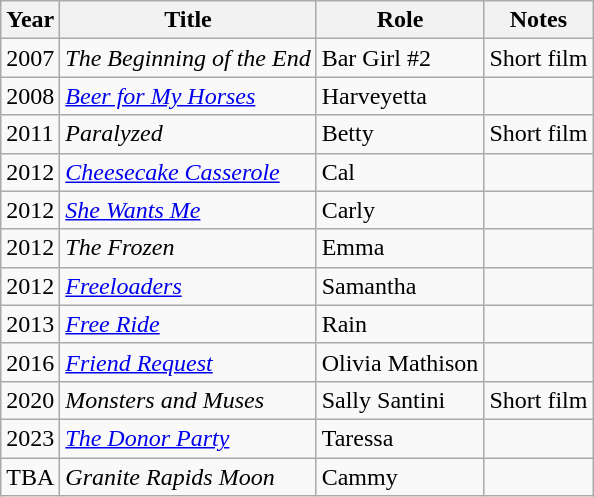<table class="wikitable sortable">
<tr>
<th>Year</th>
<th>Title</th>
<th>Role</th>
<th class="unsortable">Notes</th>
</tr>
<tr>
<td>2007</td>
<td><em>The Beginning of the End</em></td>
<td>Bar Girl #2</td>
<td>Short film</td>
</tr>
<tr>
<td>2008</td>
<td><em><a href='#'>Beer for My Horses</a></em></td>
<td>Harveyetta</td>
<td></td>
</tr>
<tr>
<td>2011</td>
<td><em>Paralyzed</em></td>
<td>Betty</td>
<td>Short film</td>
</tr>
<tr>
<td>2012</td>
<td><em><a href='#'>Cheesecake Casserole</a></em></td>
<td>Cal</td>
<td></td>
</tr>
<tr>
<td>2012</td>
<td><em><a href='#'>She Wants Me</a></em></td>
<td>Carly</td>
<td></td>
</tr>
<tr>
<td>2012</td>
<td><em>The Frozen</em></td>
<td>Emma</td>
<td></td>
</tr>
<tr>
<td>2012</td>
<td><em><a href='#'>Freeloaders</a></em></td>
<td>Samantha</td>
<td></td>
</tr>
<tr>
<td>2013</td>
<td><em><a href='#'>Free Ride</a></em></td>
<td>Rain</td>
<td></td>
</tr>
<tr>
<td>2016</td>
<td><em><a href='#'>Friend Request</a></em></td>
<td>Olivia Mathison</td>
<td></td>
</tr>
<tr>
<td>2020</td>
<td><em>Monsters and Muses</em></td>
<td>Sally Santini</td>
<td>Short film</td>
</tr>
<tr>
<td>2023</td>
<td><em><a href='#'>The Donor Party</a></em></td>
<td>Taressa</td>
<td></td>
</tr>
<tr>
<td>TBA</td>
<td><em>Granite Rapids Moon</em></td>
<td>Cammy</td>
<td></td>
</tr>
</table>
